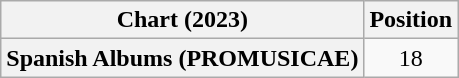<table class="wikitable plainrowheaders" style="text-align:center">
<tr>
<th scope="col">Chart (2023)</th>
<th scope="col">Position</th>
</tr>
<tr>
<th scope="row">Spanish Albums (PROMUSICAE)</th>
<td>18</td>
</tr>
</table>
